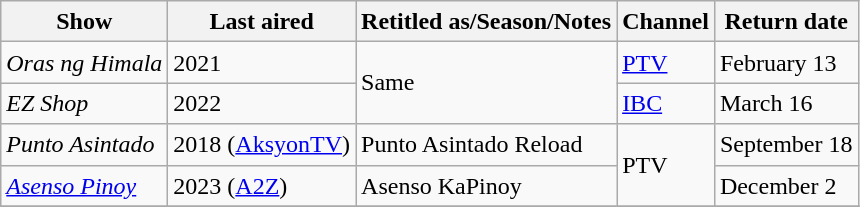<table class="wikitable" style="text-align:left; line-height:20px; width:auto;">
<tr>
<th>Show</th>
<th>Last aired</th>
<th>Retitled as/Season/Notes</th>
<th>Channel</th>
<th>Return date</th>
</tr>
<tr>
<td><em>Oras ng Himala</em></td>
<td>2021</td>
<td rowspan="2">Same</td>
<td><a href='#'>PTV</a></td>
<td>February 13</td>
</tr>
<tr>
<td><em>EZ Shop</em></td>
<td>2022</td>
<td><a href='#'>IBC</a></td>
<td>March 16</td>
</tr>
<tr>
<td><em>Punto Asintado</em></td>
<td>2018 (<a href='#'>AksyonTV</a>)</td>
<td>Punto Asintado Reload</td>
<td rowspan="2">PTV</td>
<td>September 18</td>
</tr>
<tr>
<td><em><a href='#'>Asenso Pinoy</a></em></td>
<td>2023 (<a href='#'>A2Z</a>)</td>
<td>Asenso KaPinoy</td>
<td>December 2</td>
</tr>
<tr>
</tr>
</table>
